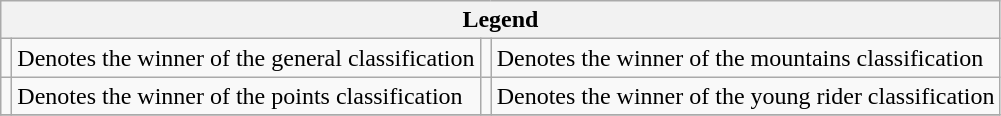<table class="wikitable">
<tr>
<th colspan="4">Legend</th>
</tr>
<tr>
<td></td>
<td>Denotes the winner of the general classification</td>
<td></td>
<td>Denotes the winner of the mountains classification</td>
</tr>
<tr>
<td></td>
<td>Denotes the winner of the points classification</td>
<td></td>
<td>Denotes the winner of the young rider classification</td>
</tr>
<tr>
</tr>
</table>
